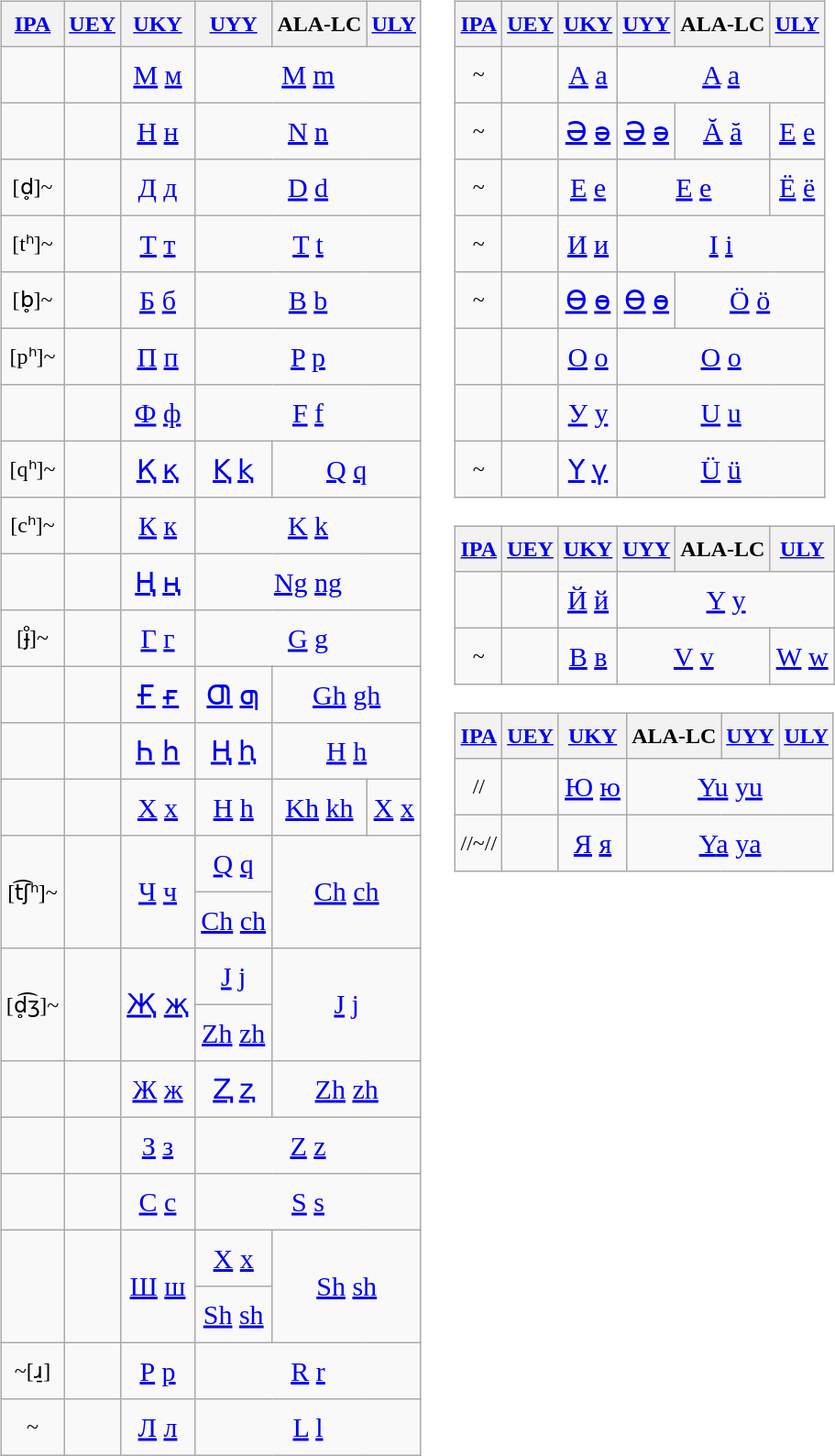<table>
<tr valign="top">
<td><br><table class="wikitable" style="font-size:125%;line-height:1.6;text-align:center">
<tr style="font-size:80%">
<th scope="col"><a href='#'>IPA</a></th>
<th scope="col"><a href='#'>UEY</a></th>
<th scope="col"><a href='#'>UKY</a></th>
<th scope="col"><a href='#'>UYY</a></th>
<th scope="col">ALA-LC</th>
<th scope="col"><a href='#'>ULY</a></th>
</tr>
<tr>
<td style="font-size:80%"></td>
<td style="font-size:120%;line-height:normal"></td>
<td><a href='#'>М</a> <a href='#'>м</a></td>
<td colspan="3"><a href='#'>M</a> <a href='#'>m</a></td>
</tr>
<tr>
<td style="font-size:80%"></td>
<td style="font-size:120%;line-height:normal"></td>
<td><a href='#'>Н</a> <a href='#'>н</a></td>
<td colspan="3"><a href='#'>N</a> <a href='#'>n</a></td>
</tr>
<tr>
<td style="font-size:80%">[d̥]~</td>
<td style="font-size:120%;line-height:normal"></td>
<td><a href='#'>Д</a> <a href='#'>д</a></td>
<td colspan="3"><a href='#'>D</a> <a href='#'>d</a></td>
</tr>
<tr>
<td style="font-size:80%">[tʰ]~</td>
<td style="font-size:120%;line-height:normal"></td>
<td><a href='#'>Т</a> <a href='#'>т</a></td>
<td colspan="3"><a href='#'>T</a> <a href='#'>t</a></td>
</tr>
<tr>
<td style="font-size:80%">[b̥]~</td>
<td style="font-size:120%;line-height:normal"></td>
<td><a href='#'>Б</a> <a href='#'>б</a></td>
<td colspan="3"><a href='#'>B</a> <a href='#'>b</a></td>
</tr>
<tr>
<td style="font-size:80%">[pʰ]~</td>
<td style="font-size:120%;line-height:normal"></td>
<td><a href='#'>П</a> <a href='#'>п</a></td>
<td colspan="3"><a href='#'>P</a> <a href='#'>p</a></td>
</tr>
<tr>
<td style="font-size:80%"></td>
<td style="font-size:120%;line-height:normal"></td>
<td><a href='#'>Ф</a> <a href='#'>ф</a></td>
<td colspan="3"><a href='#'>F</a> <a href='#'>f</a></td>
</tr>
<tr>
<td style="font-size:80%">[qʰ]~</td>
<td style="font-size:120%;line-height:normal"></td>
<td><a href='#'>Қ</a> <a href='#'>қ</a></td>
<td><a href='#'>Ⱪ</a> <a href='#'>ⱪ</a></td>
<td colspan="2"><a href='#'>Q</a> <a href='#'>q</a></td>
</tr>
<tr>
<td style="font-size:80%">[cʰ]~</td>
<td style="font-size:120%;line-height:normal"></td>
<td><a href='#'>К</a> <a href='#'>к</a></td>
<td colspan="3"><a href='#'>K</a> <a href='#'>k</a></td>
</tr>
<tr>
<td style="font-size:80%"></td>
<td style="font-size:120%;line-height:normal"></td>
<td><a href='#'>Ң</a> <a href='#'>ң</a></td>
<td colspan="3"><a href='#'>Ng</a> <a href='#'>ng</a></td>
</tr>
<tr>
<td style="font-size:80%">[ɟ̊]~</td>
<td style="font-size:120%;line-height:normal"></td>
<td><a href='#'>Г</a> <a href='#'>г</a></td>
<td colspan="3"><a href='#'>G</a> <a href='#'>g</a></td>
</tr>
<tr>
<td style="font-size:80%"></td>
<td style="font-size:120%;line-height:normal"></td>
<td><a href='#'>Ғ</a> <a href='#'>ғ</a></td>
<td><a href='#'>Ƣ</a> <a href='#'>ƣ</a></td>
<td colspan="2"><a href='#'>Gh</a>  <a href='#'>gh</a></td>
</tr>
<tr>
<td style="font-size:80%"></td>
<td style="font-size:120%;line-height:normal"></td>
<td><a href='#'>Һ</a> <a href='#'>һ</a></td>
<td><a href='#'>Ⱨ</a> <a href='#'>ⱨ</a></td>
<td colspan="2"><a href='#'>H</a> <a href='#'>h</a></td>
</tr>
<tr>
<td style="font-size:80%"></td>
<td style="font-size:120%;line-height:normal"></td>
<td><a href='#'>Х</a> <a href='#'>х</a></td>
<td><a href='#'>H</a> <a href='#'>h</a></td>
<td><a href='#'>Kh</a> <a href='#'>kh</a></td>
<td><a href='#'>X</a> <a href='#'>x</a></td>
</tr>
<tr>
<td style="font-size:80%" rowspan="2">[t͡ʃʰ]~</td>
<td style="font-size:120%;line-height:normal" rowspan="2"></td>
<td rowspan="2"><a href='#'>Ч</a> <a href='#'>ч</a></td>
<td><a href='#'>Q</a> <a href='#'>q</a></td>
<td rowspan="2" colspan="2"><a href='#'>Ch</a> <a href='#'>ch</a></td>
</tr>
<tr>
<td><a href='#'>Ch</a> <a href='#'>ch</a></td>
</tr>
<tr>
<td style="font-size:80%" rowspan="2">[d̥͡ʒ]~</td>
<td style="font-size:120%;line-height:normal" rowspan="2"></td>
<td rowspan="2"><a href='#'>Җ</a> <a href='#'>җ</a></td>
<td><a href='#'>J</a> <a href='#'>j</a></td>
<td rowspan="2" colspan="2"><a href='#'>J</a> <a href='#'>j</a></td>
</tr>
<tr>
<td><a href='#'>Zh</a> <a href='#'>zh</a></td>
</tr>
<tr>
<td style="font-size:80%"></td>
<td style="font-size:120%;line-height:normal"></td>
<td><a href='#'>Ж</a> <a href='#'>ж</a></td>
<td><a href='#'>Ⱬ</a> <a href='#'>ⱬ</a></td>
<td colspan="2"><a href='#'>Zh</a> <a href='#'>zh</a></td>
</tr>
<tr>
<td style="font-size:80%"></td>
<td style="font-size:120%;line-height:normal"></td>
<td><a href='#'>З</a> <a href='#'>з</a></td>
<td colspan="3"><a href='#'>Z</a> <a href='#'>z</a></td>
</tr>
<tr>
<td style="font-size:80%"></td>
<td style="font-size:120%;line-height:normal"></td>
<td><a href='#'>С</a> <a href='#'>с</a></td>
<td colspan="3"><a href='#'>S</a> <a href='#'>s</a></td>
</tr>
<tr>
<td style="font-size:80%" rowspan="2"></td>
<td style="font-size:120%;line-height:normal" rowspan="2"></td>
<td rowspan="2"><a href='#'>Ш</a> <a href='#'>ш</a></td>
<td><a href='#'>X</a> <a href='#'>x</a></td>
<td rowspan="2" colspan="2"><a href='#'>Sh</a> <a href='#'>sh</a></td>
</tr>
<tr>
<td><a href='#'>Sh</a> <a href='#'>sh</a></td>
</tr>
<tr>
<td style="font-size:80%">~[ɹ̠]</td>
<td style="font-size:120%;line-height:normal"></td>
<td><a href='#'>Р</a> <a href='#'>р</a></td>
<td colspan="3"><a href='#'>R</a> <a href='#'>r</a></td>
</tr>
<tr>
<td style="font-size:80%">~</td>
<td style="font-size:120%;line-height:normal"></td>
<td><a href='#'>Л</a> <a href='#'>л</a></td>
<td colspan="3"><a href='#'>L</a> <a href='#'>l</a></td>
</tr>
</table>
</td>
<td><br><table class="wikitable" style="font-size:125%;line-height:1.6;text-align:center">
<tr style="font-size:80%">
<th scope="col"><a href='#'>IPA</a></th>
<th scope="col"><a href='#'>UEY</a></th>
<th scope="col"><a href='#'>UKY</a></th>
<th scope="col"><a href='#'>UYY</a></th>
<th scope="col">ALA-LC</th>
<th scope="col"><a href='#'>ULY</a></th>
</tr>
<tr>
<td style="font-size:80%">~</td>
<td style="font-size:120%;line-height:normal"></td>
<td><a href='#'>А</a> <a href='#'>а</a></td>
<td colspan="3"><a href='#'>A</a> <a href='#'>a</a></td>
</tr>
<tr>
<td style="font-size:80%">~</td>
<td style="font-size:120%;line-height:normal"></td>
<td><a href='#'>Ә</a> <a href='#'>ә</a></td>
<td><a href='#'>Ə</a> <a href='#'>ə</a></td>
<td><a href='#'>Ă</a> <a href='#'>ă</a></td>
<td><a href='#'>E</a> <a href='#'>e</a></td>
</tr>
<tr>
<td style="font-size:80%">~</td>
<td style="font-size:120%;line-height:normal"></td>
<td><a href='#'>Е</a> <a href='#'>е</a></td>
<td colspan="2"><a href='#'>E</a> <a href='#'>e</a></td>
<td><a href='#'>Ë</a> <a href='#'>ë</a></td>
</tr>
<tr>
<td style="font-size:80%">~</td>
<td style="font-size:120%;line-height:normal"></td>
<td><a href='#'>И</a> <a href='#'>и</a></td>
<td colspan="3"><a href='#'>I</a> <a href='#'>i</a></td>
</tr>
<tr>
<td style="font-size:80%">~</td>
<td style="font-size:120%;line-height:normal"></td>
<td><a href='#'>Ө</a> <a href='#'>ө</a></td>
<td><a href='#'>Ɵ</a> <a href='#'>ɵ</a></td>
<td colspan="2"><a href='#'>Ö</a> <a href='#'>ö</a></td>
</tr>
<tr>
<td style="font-size:80%"></td>
<td style="font-size:120%;line-height:normal"></td>
<td><a href='#'>О</a> <a href='#'>о</a></td>
<td colspan="3"><a href='#'>O</a> <a href='#'>o</a></td>
</tr>
<tr>
<td style="font-size:80%"></td>
<td style="font-size:120%;line-height:normal"></td>
<td><a href='#'>У</a> <a href='#'>у</a></td>
<td colspan="3"><a href='#'>U</a> <a href='#'>u</a></td>
</tr>
<tr>
<td style="font-size:80%">~</td>
<td style="font-size:120%;line-height:normal"></td>
<td><a href='#'>Ү</a> <a href='#'>ү</a></td>
<td colspan="3"><a href='#'>Ü</a> <a href='#'>ü</a></td>
</tr>
</table>
<table class="wikitable" style="font-size:125%;line-height:1.6;text-align:center">
<tr style="font-size:80%">
<th scope="col"><a href='#'>IPA</a></th>
<th scope="col"><a href='#'>UEY</a></th>
<th scope="col"><a href='#'>UKY</a></th>
<th scope="col"><a href='#'>UYY</a></th>
<th scope="col">ALA-LC</th>
<th scope="col"><a href='#'>ULY</a></th>
</tr>
<tr>
<td style="font-size:80%"></td>
<td style="font-size:120%;line-height:normal"></td>
<td><a href='#'>Й</a> <a href='#'>й</a></td>
<td colspan="3"><a href='#'>Y</a> <a href='#'>y</a></td>
</tr>
<tr>
<td style="font-size:80%">~</td>
<td style="font-size:120%;line-height:normal"></td>
<td><a href='#'>В</a> <a href='#'>в</a></td>
<td colspan="2"><a href='#'>V</a> <a href='#'>v</a></td>
<td><a href='#'>W</a> <a href='#'>w</a></td>
</tr>
</table>
<table class="wikitable" style="font-size:125%;line-height:1.6;text-align:center">
<tr style="font-size:80%">
<th scope="col"><a href='#'>IPA</a></th>
<th scope="col"><a href='#'>UEY</a></th>
<th scope="col"><a href='#'>UKY</a></th>
<th scope="col">ALA-LC</th>
<th scope="col"><a href='#'>UYY</a></th>
<th scope="col"><a href='#'>ULY</a></th>
</tr>
<tr>
<td style="font-size:80%">//</td>
<td style="font-size:120%;line-height:normal"></td>
<td><a href='#'>Ю</a> <a href='#'>ю</a></td>
<td colspan="3"><a href='#'>Y</a><a href='#'>u</a> <a href='#'>y</a><a href='#'>u</a></td>
</tr>
<tr>
<td style="font-size:80%">//~//</td>
<td style="font-size:120%;line-height:normal"></td>
<td><a href='#'>Я</a> <a href='#'>я</a></td>
<td colspan="3"><a href='#'>Y</a><a href='#'>a</a> <a href='#'>y</a><a href='#'>a</a></td>
</tr>
</table>
</td>
</tr>
</table>
